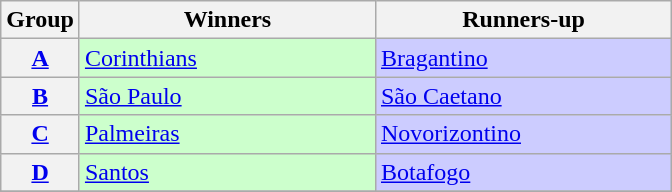<table class="wikitable">
<tr>
<th>Group</th>
<th width=190>Winners</th>
<th width=190>Runners-up</th>
</tr>
<tr>
<th><a href='#'>A</a></th>
<td bgcolor=#ccffcc><a href='#'>Corinthians</a></td>
<td bgcolor=#ccccff><a href='#'>Bragantino</a></td>
</tr>
<tr>
<th><a href='#'>B</a></th>
<td bgcolor=#ccffcc><a href='#'>São Paulo</a></td>
<td bgcolor=#ccccff><a href='#'>São Caetano</a></td>
</tr>
<tr>
<th><a href='#'>C</a></th>
<td bgcolor=#ccffcc><a href='#'>Palmeiras</a></td>
<td bgcolor=#ccccff><a href='#'>Novorizontino</a></td>
</tr>
<tr>
<th><a href='#'>D</a></th>
<td bgcolor=#ccffcc><a href='#'>Santos</a></td>
<td bgcolor=#ccccff><a href='#'>Botafogo</a></td>
</tr>
<tr>
</tr>
</table>
